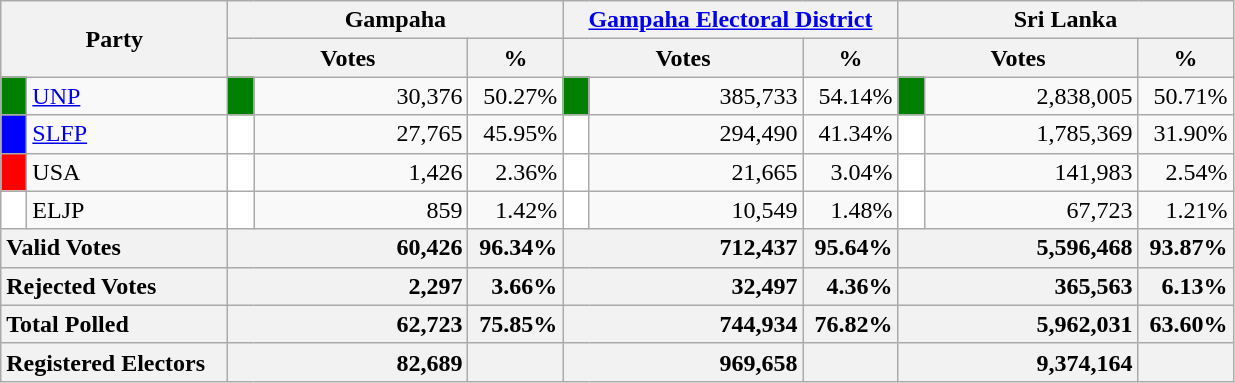<table class="wikitable">
<tr>
<th colspan="2" width="144px"rowspan="2">Party</th>
<th colspan="3" width="216px">Gampaha</th>
<th colspan="3" width="216px"><a href='#'>Gampaha Electoral District</a></th>
<th colspan="3" width="216px">Sri Lanka</th>
</tr>
<tr>
<th colspan="2" width="144px">Votes</th>
<th>%</th>
<th colspan="2" width="144px">Votes</th>
<th>%</th>
<th colspan="2" width="144px">Votes</th>
<th>%</th>
</tr>
<tr>
<td style="background-color:green;" width="10px"></td>
<td style="text-align:left;"><a href='#'>UNP</a></td>
<td style="background-color:green;" width="10px"></td>
<td style="text-align:right;">30,376</td>
<td style="text-align:right;">50.27%</td>
<td style="background-color:green;" width="10px"></td>
<td style="text-align:right;">385,733</td>
<td style="text-align:right;">54.14%</td>
<td style="background-color:green;" width="10px"></td>
<td style="text-align:right;">2,838,005</td>
<td style="text-align:right;">50.71%</td>
</tr>
<tr>
<td style="background-color:blue;" width="10px"></td>
<td style="text-align:left;"><a href='#'>SLFP</a></td>
<td style="background-color:white;" width="10px"></td>
<td style="text-align:right;">27,765</td>
<td style="text-align:right;">45.95%</td>
<td style="background-color:white;" width="10px"></td>
<td style="text-align:right;">294,490</td>
<td style="text-align:right;">41.34%</td>
<td style="background-color:white;" width="10px"></td>
<td style="text-align:right;">1,785,369</td>
<td style="text-align:right;">31.90%</td>
</tr>
<tr>
<td style="background-color:red;" width="10px"></td>
<td style="text-align:left;">USA</td>
<td style="background-color:white;" width="10px"></td>
<td style="text-align:right;">1,426</td>
<td style="text-align:right;">2.36%</td>
<td style="background-color:white;" width="10px"></td>
<td style="text-align:right;">21,665</td>
<td style="text-align:right;">3.04%</td>
<td style="background-color:white;" width="10px"></td>
<td style="text-align:right;">141,983</td>
<td style="text-align:right;">2.54%</td>
</tr>
<tr>
<td style="background-color:white;" width="10px"></td>
<td style="text-align:left;">ELJP</td>
<td style="background-color:white;" width="10px"></td>
<td style="text-align:right;">859</td>
<td style="text-align:right;">1.42%</td>
<td style="background-color:white;" width="10px"></td>
<td style="text-align:right;">10,549</td>
<td style="text-align:right;">1.48%</td>
<td style="background-color:white;" width="10px"></td>
<td style="text-align:right;">67,723</td>
<td style="text-align:right;">1.21%</td>
</tr>
<tr>
<th colspan="2" width="144px"style="text-align:left;">Valid Votes</th>
<th style="text-align:right;"colspan="2" width="144px">60,426</th>
<th style="text-align:right;">96.34%</th>
<th style="text-align:right;"colspan="2" width="144px">712,437</th>
<th style="text-align:right;">95.64%</th>
<th style="text-align:right;"colspan="2" width="144px">5,596,468</th>
<th style="text-align:right;">93.87%</th>
</tr>
<tr>
<th colspan="2" width="144px"style="text-align:left;">Rejected Votes</th>
<th style="text-align:right;"colspan="2" width="144px">2,297</th>
<th style="text-align:right;">3.66%</th>
<th style="text-align:right;"colspan="2" width="144px">32,497</th>
<th style="text-align:right;">4.36%</th>
<th style="text-align:right;"colspan="2" width="144px">365,563</th>
<th style="text-align:right;">6.13%</th>
</tr>
<tr>
<th colspan="2" width="144px"style="text-align:left;">Total Polled</th>
<th style="text-align:right;"colspan="2" width="144px">62,723</th>
<th style="text-align:right;">75.85%</th>
<th style="text-align:right;"colspan="2" width="144px">744,934</th>
<th style="text-align:right;">76.82%</th>
<th style="text-align:right;"colspan="2" width="144px">5,962,031</th>
<th style="text-align:right;">63.60%</th>
</tr>
<tr>
<th colspan="2" width="144px"style="text-align:left;">Registered Electors</th>
<th style="text-align:right;"colspan="2" width="144px">82,689</th>
<th></th>
<th style="text-align:right;"colspan="2" width="144px">969,658</th>
<th></th>
<th style="text-align:right;"colspan="2" width="144px">9,374,164</th>
<th></th>
</tr>
</table>
